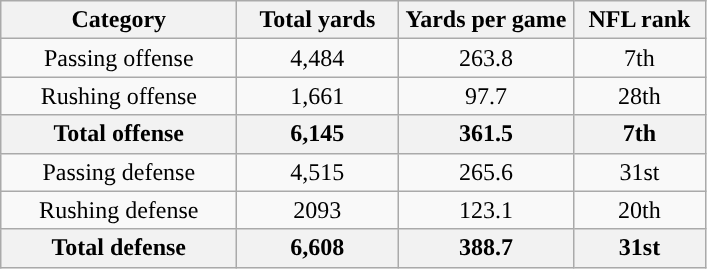<table class="wikitable" style="text-align:center">
<tr>
<th width="150">Category</th>
<th width="100">Total yards</th>
<th width="110">Yards per game</th>
<th width="80">NFL rank<br></th>
</tr>
<tr>
<td>Passing offense</td>
<td>4,484</td>
<td>263.8</td>
<td>7th</td>
</tr>
<tr>
<td>Rushing offense</td>
<td>1,661</td>
<td>97.7</td>
<td>28th</td>
</tr>
<tr>
<th>Total offense</th>
<th>6,145</th>
<th>361.5</th>
<th>7th</th>
</tr>
<tr>
<td>Passing defense</td>
<td>4,515</td>
<td>265.6</td>
<td>31st</td>
</tr>
<tr>
<td>Rushing defense</td>
<td>2093</td>
<td>123.1</td>
<td>20th</td>
</tr>
<tr>
<th>Total defense</th>
<th>6,608</th>
<th>388.7</th>
<th>31st</th>
</tr>
</table>
